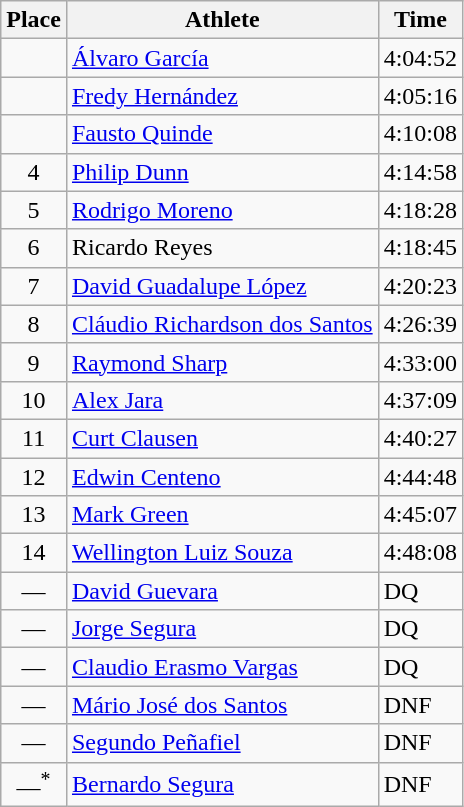<table class=wikitable>
<tr>
<th>Place</th>
<th>Athlete</th>
<th>Time</th>
</tr>
<tr>
<td align=center></td>
<td><a href='#'>Álvaro García</a> </td>
<td>4:04:52</td>
</tr>
<tr>
<td align=center></td>
<td><a href='#'>Fredy Hernández</a> </td>
<td>4:05:16</td>
</tr>
<tr>
<td align=center></td>
<td><a href='#'>Fausto Quinde</a> </td>
<td>4:10:08</td>
</tr>
<tr>
<td align=center>4</td>
<td><a href='#'>Philip Dunn</a> </td>
<td>4:14:58</td>
</tr>
<tr>
<td align=center>5</td>
<td><a href='#'>Rodrigo Moreno</a> </td>
<td>4:18:28</td>
</tr>
<tr>
<td align=center>6</td>
<td>Ricardo Reyes </td>
<td>4:18:45</td>
</tr>
<tr>
<td align=center>7</td>
<td><a href='#'>David Guadalupe López</a> </td>
<td>4:20:23</td>
</tr>
<tr>
<td align=center>8</td>
<td><a href='#'>Cláudio Richardson dos Santos</a> </td>
<td>4:26:39</td>
</tr>
<tr>
<td align=center>9</td>
<td><a href='#'>Raymond Sharp</a> </td>
<td>4:33:00</td>
</tr>
<tr>
<td align=center>10</td>
<td><a href='#'>Alex Jara</a> </td>
<td>4:37:09</td>
</tr>
<tr>
<td align=center>11</td>
<td><a href='#'>Curt Clausen</a> </td>
<td>4:40:27</td>
</tr>
<tr>
<td align=center>12</td>
<td><a href='#'>Edwin Centeno</a> </td>
<td>4:44:48</td>
</tr>
<tr>
<td align=center>13</td>
<td><a href='#'>Mark Green</a> </td>
<td>4:45:07</td>
</tr>
<tr>
<td align=center>14</td>
<td><a href='#'>Wellington Luiz Souza</a> </td>
<td>4:48:08</td>
</tr>
<tr>
<td align=center>—</td>
<td><a href='#'>David Guevara</a> </td>
<td>DQ</td>
</tr>
<tr>
<td align=center>—</td>
<td><a href='#'>Jorge Segura</a> </td>
<td>DQ</td>
</tr>
<tr>
<td align=center>—</td>
<td><a href='#'>Claudio Erasmo Vargas</a> </td>
<td>DQ</td>
</tr>
<tr>
<td align=center>—</td>
<td><a href='#'>Mário José dos Santos</a> </td>
<td>DNF</td>
</tr>
<tr>
<td align=center>—</td>
<td><a href='#'>Segundo Peñafiel</a> </td>
<td>DNF</td>
</tr>
<tr>
<td align=center>—<sup>*</sup></td>
<td><a href='#'>Bernardo Segura</a> </td>
<td>DNF</td>
</tr>
</table>
